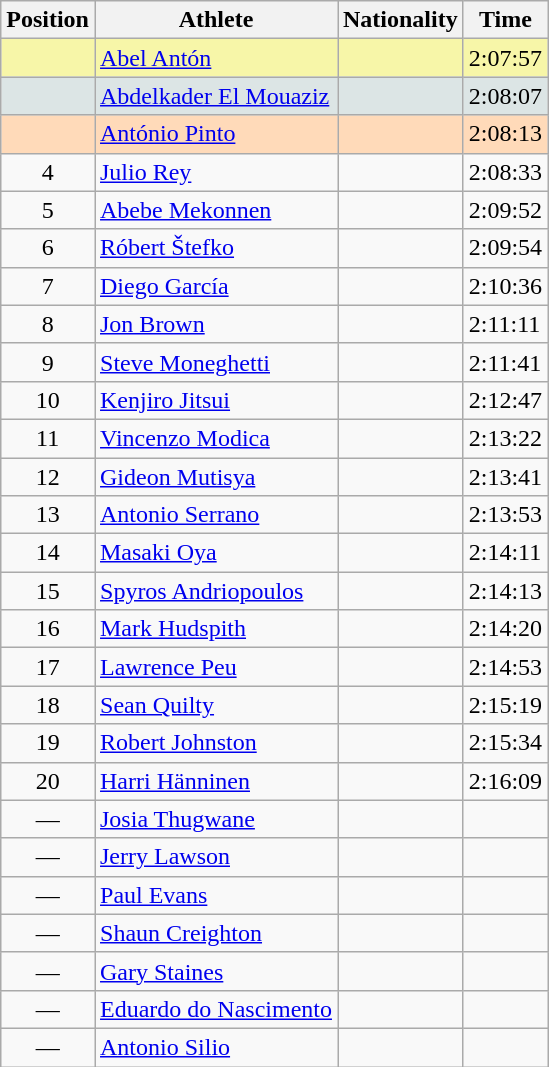<table class="wikitable sortable">
<tr>
<th>Position</th>
<th>Athlete</th>
<th>Nationality</th>
<th>Time</th>
</tr>
<tr bgcolor="#F7F6A8">
<td align=center></td>
<td><a href='#'>Abel Antón</a></td>
<td></td>
<td>2:07:57</td>
</tr>
<tr bgcolor="#DCE5E5">
<td align=center></td>
<td><a href='#'>Abdelkader El Mouaziz</a></td>
<td></td>
<td>2:08:07</td>
</tr>
<tr bgcolor="#FFDAB9">
<td align=center></td>
<td><a href='#'>António Pinto</a></td>
<td></td>
<td>2:08:13</td>
</tr>
<tr>
<td align=center>4</td>
<td><a href='#'>Julio Rey</a></td>
<td></td>
<td>2:08:33</td>
</tr>
<tr>
<td align=center>5</td>
<td><a href='#'>Abebe Mekonnen</a></td>
<td></td>
<td>2:09:52</td>
</tr>
<tr>
<td align=center>6</td>
<td><a href='#'>Róbert Štefko</a></td>
<td></td>
<td>2:09:54</td>
</tr>
<tr>
<td align=center>7</td>
<td><a href='#'>Diego García</a></td>
<td></td>
<td>2:10:36</td>
</tr>
<tr>
<td align=center>8</td>
<td><a href='#'>Jon Brown</a></td>
<td></td>
<td>2:11:11</td>
</tr>
<tr>
<td align=center>9</td>
<td><a href='#'>Steve Moneghetti</a></td>
<td></td>
<td>2:11:41</td>
</tr>
<tr>
<td align=center>10</td>
<td><a href='#'>Kenjiro Jitsui</a></td>
<td></td>
<td>2:12:47</td>
</tr>
<tr>
<td align=center>11</td>
<td><a href='#'>Vincenzo Modica</a></td>
<td></td>
<td>2:13:22</td>
</tr>
<tr>
<td align=center>12</td>
<td><a href='#'>Gideon Mutisya</a></td>
<td></td>
<td>2:13:41</td>
</tr>
<tr>
<td align=center>13</td>
<td><a href='#'>Antonio Serrano</a></td>
<td></td>
<td>2:13:53</td>
</tr>
<tr>
<td align=center>14</td>
<td><a href='#'>Masaki Oya</a></td>
<td></td>
<td>2:14:11</td>
</tr>
<tr>
<td align=center>15</td>
<td><a href='#'>Spyros Andriopoulos</a></td>
<td></td>
<td>2:14:13</td>
</tr>
<tr>
<td align=center>16</td>
<td><a href='#'>Mark Hudspith</a></td>
<td></td>
<td>2:14:20</td>
</tr>
<tr>
<td align=center>17</td>
<td><a href='#'>Lawrence Peu</a></td>
<td></td>
<td>2:14:53</td>
</tr>
<tr>
<td align=center>18</td>
<td><a href='#'>Sean Quilty</a></td>
<td></td>
<td>2:15:19</td>
</tr>
<tr>
<td align=center>19</td>
<td><a href='#'>Robert Johnston</a></td>
<td></td>
<td>2:15:34</td>
</tr>
<tr>
<td align=center>20</td>
<td><a href='#'>Harri Hänninen</a></td>
<td></td>
<td>2:16:09</td>
</tr>
<tr>
<td align=center>—</td>
<td><a href='#'>Josia Thugwane</a></td>
<td></td>
<td></td>
</tr>
<tr>
<td align=center>—</td>
<td><a href='#'>Jerry Lawson</a></td>
<td></td>
<td></td>
</tr>
<tr>
<td align=center>—</td>
<td><a href='#'>Paul Evans</a></td>
<td></td>
<td></td>
</tr>
<tr>
<td align=center>—</td>
<td><a href='#'>Shaun Creighton</a></td>
<td></td>
<td></td>
</tr>
<tr>
<td align=center>—</td>
<td><a href='#'>Gary Staines</a></td>
<td></td>
<td></td>
</tr>
<tr>
<td align=center>—</td>
<td><a href='#'>Eduardo do Nascimento</a></td>
<td></td>
<td></td>
</tr>
<tr>
<td align=center>—</td>
<td><a href='#'>Antonio Silio</a></td>
<td></td>
<td></td>
</tr>
</table>
